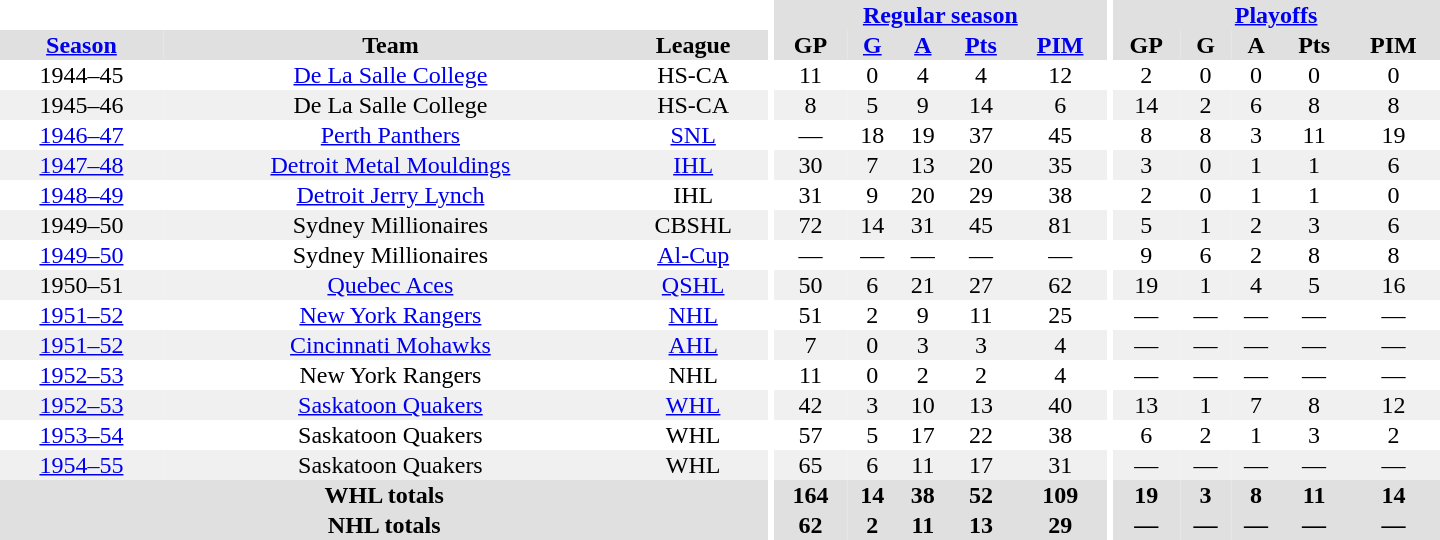<table border="0" cellpadding="1" cellspacing="0" style="text-align:center; width:60em">
<tr bgcolor="#e0e0e0">
<th colspan="3" bgcolor="#ffffff"></th>
<th rowspan="100" bgcolor="#ffffff"></th>
<th colspan="5"><a href='#'>Regular season</a></th>
<th rowspan="100" bgcolor="#ffffff"></th>
<th colspan="5"><a href='#'>Playoffs</a></th>
</tr>
<tr bgcolor="#e0e0e0">
<th><a href='#'>Season</a></th>
<th>Team</th>
<th>League</th>
<th>GP</th>
<th><a href='#'>G</a></th>
<th><a href='#'>A</a></th>
<th><a href='#'>Pts</a></th>
<th><a href='#'>PIM</a></th>
<th>GP</th>
<th>G</th>
<th>A</th>
<th>Pts</th>
<th>PIM</th>
</tr>
<tr>
<td>1944–45</td>
<td><a href='#'>De La Salle College</a></td>
<td>HS-CA</td>
<td>11</td>
<td>0</td>
<td>4</td>
<td>4</td>
<td>12</td>
<td>2</td>
<td>0</td>
<td>0</td>
<td>0</td>
<td>0</td>
</tr>
<tr bgcolor="#f0f0f0">
<td>1945–46</td>
<td>De La Salle College</td>
<td>HS-CA</td>
<td>8</td>
<td>5</td>
<td>9</td>
<td>14</td>
<td>6</td>
<td>14</td>
<td>2</td>
<td>6</td>
<td>8</td>
<td>8</td>
</tr>
<tr>
<td><a href='#'>1946–47</a></td>
<td><a href='#'>Perth Panthers</a></td>
<td><a href='#'>SNL</a></td>
<td>—</td>
<td>18</td>
<td>19</td>
<td>37</td>
<td>45</td>
<td>8</td>
<td>8</td>
<td>3</td>
<td>11</td>
<td>19</td>
</tr>
<tr bgcolor="#f0f0f0">
<td><a href='#'>1947–48</a></td>
<td><a href='#'>Detroit Metal Mouldings</a></td>
<td><a href='#'>IHL</a></td>
<td>30</td>
<td>7</td>
<td>13</td>
<td>20</td>
<td>35</td>
<td>3</td>
<td>0</td>
<td>1</td>
<td>1</td>
<td>6</td>
</tr>
<tr>
<td><a href='#'>1948–49</a></td>
<td><a href='#'>Detroit Jerry Lynch</a></td>
<td>IHL</td>
<td>31</td>
<td>9</td>
<td>20</td>
<td>29</td>
<td>38</td>
<td>2</td>
<td>0</td>
<td>1</td>
<td>1</td>
<td>0</td>
</tr>
<tr bgcolor="#f0f0f0">
<td>1949–50</td>
<td>Sydney Millionaires</td>
<td>CBSHL</td>
<td>72</td>
<td>14</td>
<td>31</td>
<td>45</td>
<td>81</td>
<td>5</td>
<td>1</td>
<td>2</td>
<td>3</td>
<td>6</td>
</tr>
<tr>
<td><a href='#'>1949–50</a></td>
<td>Sydney Millionaires</td>
<td><a href='#'>Al-Cup</a></td>
<td>—</td>
<td>—</td>
<td>—</td>
<td>—</td>
<td>—</td>
<td>9</td>
<td>6</td>
<td>2</td>
<td>8</td>
<td>8</td>
</tr>
<tr bgcolor="#f0f0f0">
<td>1950–51</td>
<td><a href='#'>Quebec Aces</a></td>
<td><a href='#'>QSHL</a></td>
<td>50</td>
<td>6</td>
<td>21</td>
<td>27</td>
<td>62</td>
<td>19</td>
<td>1</td>
<td>4</td>
<td>5</td>
<td>16</td>
</tr>
<tr>
<td><a href='#'>1951–52</a></td>
<td><a href='#'>New York Rangers</a></td>
<td><a href='#'>NHL</a></td>
<td>51</td>
<td>2</td>
<td>9</td>
<td>11</td>
<td>25</td>
<td>—</td>
<td>—</td>
<td>—</td>
<td>—</td>
<td>—</td>
</tr>
<tr bgcolor="#f0f0f0">
<td><a href='#'>1951–52</a></td>
<td><a href='#'>Cincinnati Mohawks</a></td>
<td><a href='#'>AHL</a></td>
<td>7</td>
<td>0</td>
<td>3</td>
<td>3</td>
<td>4</td>
<td>—</td>
<td>—</td>
<td>—</td>
<td>—</td>
<td>—</td>
</tr>
<tr>
<td><a href='#'>1952–53</a></td>
<td>New York Rangers</td>
<td>NHL</td>
<td>11</td>
<td>0</td>
<td>2</td>
<td>2</td>
<td>4</td>
<td>—</td>
<td>—</td>
<td>—</td>
<td>—</td>
<td>—</td>
</tr>
<tr bgcolor="#f0f0f0">
<td><a href='#'>1952–53</a></td>
<td><a href='#'>Saskatoon Quakers</a></td>
<td><a href='#'>WHL</a></td>
<td>42</td>
<td>3</td>
<td>10</td>
<td>13</td>
<td>40</td>
<td>13</td>
<td>1</td>
<td>7</td>
<td>8</td>
<td>12</td>
</tr>
<tr>
<td><a href='#'>1953–54</a></td>
<td>Saskatoon Quakers</td>
<td>WHL</td>
<td>57</td>
<td>5</td>
<td>17</td>
<td>22</td>
<td>38</td>
<td>6</td>
<td>2</td>
<td>1</td>
<td>3</td>
<td>2</td>
</tr>
<tr bgcolor="#f0f0f0">
<td><a href='#'>1954–55</a></td>
<td>Saskatoon Quakers</td>
<td>WHL</td>
<td>65</td>
<td>6</td>
<td>11</td>
<td>17</td>
<td>31</td>
<td>—</td>
<td>—</td>
<td>—</td>
<td>—</td>
<td>—</td>
</tr>
<tr bgcolor="#e0e0e0">
<th colspan="3">WHL totals</th>
<th>164</th>
<th>14</th>
<th>38</th>
<th>52</th>
<th>109</th>
<th>19</th>
<th>3</th>
<th>8</th>
<th>11</th>
<th>14</th>
</tr>
<tr bgcolor="#e0e0e0">
<th colspan="3">NHL totals</th>
<th>62</th>
<th>2</th>
<th>11</th>
<th>13</th>
<th>29</th>
<th>—</th>
<th>—</th>
<th>—</th>
<th>—</th>
<th>—</th>
</tr>
</table>
